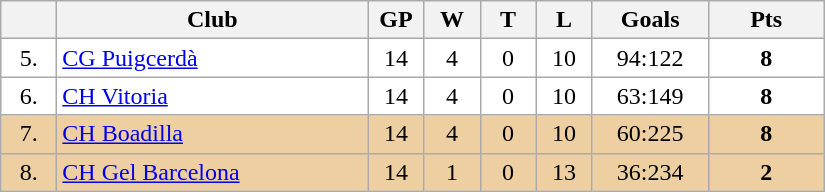<table class="wikitable">
<tr>
<th width="30"></th>
<th width="200">Club</th>
<th width="30">GP</th>
<th width="30">W</th>
<th width="30">T</th>
<th width="30">L</th>
<th width="70">Goals</th>
<th width="70">Pts</th>
</tr>
<tr bgcolor="#FFFFFF" align="center">
<td>5.</td>
<td align="left"><a href='#'>CG Puigcerdà</a></td>
<td>14</td>
<td>4</td>
<td>0</td>
<td>10</td>
<td>94:122</td>
<td><strong>8</strong></td>
</tr>
<tr bgcolor="#FFFFFF" align="center">
<td>6.</td>
<td align="left"><a href='#'>CH Vitoria</a></td>
<td>14</td>
<td>4</td>
<td>0</td>
<td>10</td>
<td>63:149</td>
<td><strong>8</strong></td>
</tr>
<tr bgcolor="#EECFA1" align="center">
<td>7.</td>
<td align="left"><a href='#'>CH Boadilla</a></td>
<td>14</td>
<td>4</td>
<td>0</td>
<td>10</td>
<td>60:225</td>
<td><strong>8</strong></td>
</tr>
<tr bgcolor="#EECFA1" align="center">
<td>8.</td>
<td align="left"><a href='#'>CH Gel Barcelona</a></td>
<td>14</td>
<td>1</td>
<td>0</td>
<td>13</td>
<td>36:234</td>
<td><strong>2</strong></td>
</tr>
</table>
